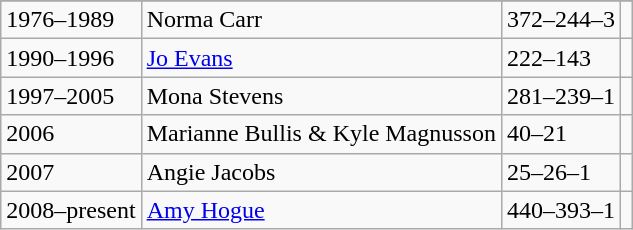<table class="wikitable">
<tr style="text-align:center;">
</tr>
<tr>
<td>1976–1989</td>
<td>Norma Carr</td>
<td>372–244–3</td>
<td></td>
</tr>
<tr>
<td>1990–1996</td>
<td><a href='#'>Jo Evans</a></td>
<td>222–143</td>
<td></td>
</tr>
<tr>
<td>1997–2005</td>
<td>Mona Stevens</td>
<td>281–239–1</td>
<td></td>
</tr>
<tr>
<td>2006</td>
<td>Marianne Bullis & Kyle Magnusson</td>
<td>40–21</td>
<td></td>
</tr>
<tr>
<td>2007</td>
<td>Angie Jacobs</td>
<td>25–26–1</td>
<td></td>
</tr>
<tr>
<td>2008–present</td>
<td><a href='#'>Amy Hogue</a></td>
<td>440–393–1</td>
<td></td>
</tr>
</table>
